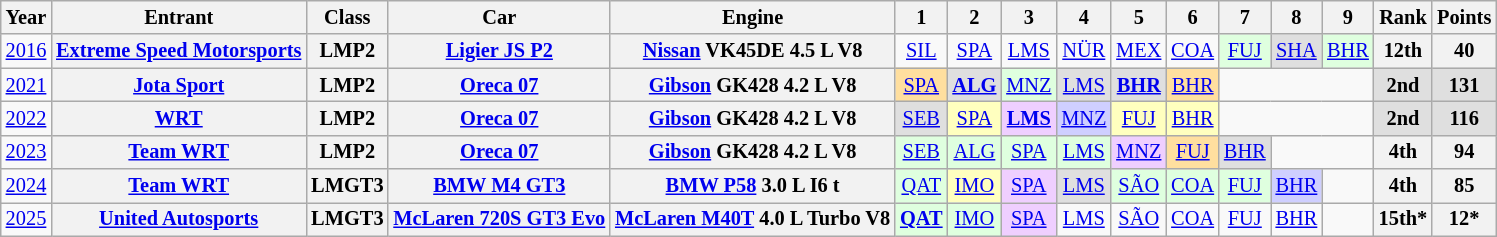<table class="wikitable" style="text-align:center; font-size:85%">
<tr>
<th>Year</th>
<th>Entrant</th>
<th>Class</th>
<th>Car</th>
<th>Engine</th>
<th>1</th>
<th>2</th>
<th>3</th>
<th>4</th>
<th>5</th>
<th>6</th>
<th>7</th>
<th>8</th>
<th>9</th>
<th>Rank</th>
<th>Points</th>
</tr>
<tr>
<td><a href='#'>2016</a></td>
<th nowrap><a href='#'>Extreme Speed Motorsports</a></th>
<th>LMP2</th>
<th nowrap><a href='#'>Ligier JS P2</a></th>
<th nowrap><a href='#'>Nissan</a> VK45DE 4.5 L V8</th>
<td><a href='#'>SIL</a></td>
<td><a href='#'>SPA</a></td>
<td><a href='#'>LMS</a></td>
<td><a href='#'>NÜR</a></td>
<td><a href='#'>MEX</a></td>
<td><a href='#'>COA</a></td>
<td style="background:#DFFFDF;"><a href='#'>FUJ</a><br></td>
<td style="background:#DFDFDF;"><a href='#'>SHA</a><br></td>
<td style="background:#DFFFDF;"><a href='#'>BHR</a><br></td>
<th>12th</th>
<th>40</th>
</tr>
<tr>
<td><a href='#'>2021</a></td>
<th nowrap><a href='#'>Jota Sport</a></th>
<th>LMP2</th>
<th nowrap><a href='#'>Oreca 07</a></th>
<th nowrap><a href='#'>Gibson</a> GK428 4.2 L V8</th>
<td style="background:#FFDF9F;"><a href='#'>SPA</a><br></td>
<td style="background:#DFDFDF;"><strong><a href='#'>ALG</a></strong><br></td>
<td style="background:#DFFFDF;"><a href='#'>MNZ</a><br></td>
<td style="background:#DFDFDF;"><a href='#'>LMS</a><br></td>
<td style="background:#DFDFDF;"><strong><a href='#'>BHR</a></strong><br></td>
<td style="background:#FFDF9F;"><a href='#'>BHR</a><br></td>
<td colspan=3></td>
<th style="background:#DFDFDF;">2nd</th>
<th style="background:#DFDFDF;">131</th>
</tr>
<tr>
<td><a href='#'>2022</a></td>
<th><a href='#'>WRT</a></th>
<th>LMP2</th>
<th><a href='#'>Oreca 07</a></th>
<th><a href='#'>Gibson</a> GK428 4.2 L V8</th>
<td style="background:#DFDFDF;"><a href='#'>SEB</a><br></td>
<td style="background:#FFFFBF;"><a href='#'>SPA</a><br></td>
<td style="background:#EFCFFF;"><strong><a href='#'>LMS</a></strong><br></td>
<td style="background:#CFCFFF;"><a href='#'>MNZ</a><br></td>
<td style="background:#FFFFBF;"><a href='#'>FUJ</a><br></td>
<td style="background:#FFFFBF;"><a href='#'>BHR</a><br></td>
<td colspan=3></td>
<th style="background:#DFDFDF;">2nd</th>
<th style="background:#DFDFDF;">116</th>
</tr>
<tr>
<td><a href='#'>2023</a></td>
<th><a href='#'>Team WRT</a></th>
<th>LMP2</th>
<th><a href='#'>Oreca 07</a></th>
<th><a href='#'>Gibson</a> GK428 4.2 L V8</th>
<td style="background:#DFFFDF;"><a href='#'>SEB</a><br> </td>
<td style="background:#DFFFDF;"><a href='#'>ALG</a><br> </td>
<td style="background:#DFFFDF;"><a href='#'>SPA</a><br></td>
<td style="background:#DFFFDF;"><a href='#'>LMS</a><br></td>
<td style="background:#EFCFFF;"><a href='#'>MNZ</a><br></td>
<td style="background:#FFDF9F;"><a href='#'>FUJ</a><br></td>
<td style="background:#DFDFDF;"><a href='#'>BHR</a><br></td>
<td colspan=2></td>
<th>4th</th>
<th>94</th>
</tr>
<tr>
<td nowrap><a href='#'>2024</a></td>
<th nowrap><a href='#'>Team WRT</a></th>
<th>LMGT3</th>
<th nowrap><a href='#'>BMW M4 GT3</a></th>
<th nowrap><a href='#'>BMW P58</a> 3.0 L I6 t</th>
<td style="background:#DFFFDF;"><a href='#'>QAT</a><br></td>
<td style="background:#FFFFBF;"><a href='#'>IMO</a><br></td>
<td style="background:#EFCFFF;"><a href='#'>SPA</a><br></td>
<td style="background:#DFDFDF;"><a href='#'>LMS</a><br></td>
<td style="background:#DFFFDF;"><a href='#'>SÃO</a><br></td>
<td style="background:#DFFFDF;"><a href='#'>COA</a><br></td>
<td style="background:#DFFFDF;"><a href='#'>FUJ</a><br></td>
<td style="background:#CFCFFF;"><a href='#'>BHR</a><br></td>
<td></td>
<th>4th</th>
<th>85</th>
</tr>
<tr>
<td nowrap><a href='#'>2025</a></td>
<th nowrap><a href='#'>United Autosports</a></th>
<th>LMGT3</th>
<th nowrap><a href='#'>McLaren 720S GT3 Evo</a></th>
<th nowrap><a href='#'>McLaren M40T</a> 4.0 L Turbo V8</th>
<td style="background:#DFFFDF;"><strong><a href='#'>QAT</a></strong><br></td>
<td style="background:#DFFFDF;"><a href='#'>IMO</a><br></td>
<td style="background:#EFCFFF;"><a href='#'>SPA</a><br></td>
<td style="background:#;"><a href='#'>LMS</a><br></td>
<td style="background:#;"><a href='#'>SÃO</a><br></td>
<td style="background:#;"><a href='#'>COA</a><br></td>
<td style="background:#;"><a href='#'>FUJ</a><br></td>
<td style="background:#;"><a href='#'>BHR</a><br></td>
<td></td>
<th>15th*</th>
<th>12*</th>
</tr>
</table>
